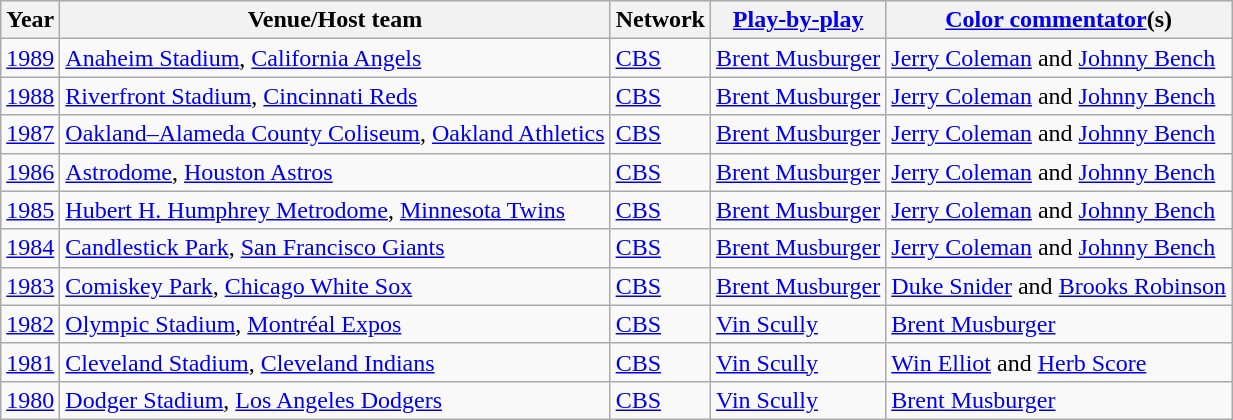<table class="wikitable">
<tr>
<th>Year</th>
<th>Venue/Host team</th>
<th>Network</th>
<th><a href='#'>Play-by-play</a></th>
<th><a href='#'>Color commentator</a>(s)</th>
</tr>
<tr>
<td><a href='#'>1989</a></td>
<td><a href='#'>Anaheim Stadium</a>, <a href='#'>California Angels</a></td>
<td><a href='#'>CBS</a></td>
<td><a href='#'>Brent Musburger</a></td>
<td><a href='#'>Jerry Coleman</a> and <a href='#'>Johnny Bench</a></td>
</tr>
<tr>
<td><a href='#'>1988</a></td>
<td><a href='#'>Riverfront Stadium</a>, <a href='#'>Cincinnati Reds</a></td>
<td><a href='#'>CBS</a></td>
<td><a href='#'>Brent Musburger</a></td>
<td><a href='#'>Jerry Coleman</a> and <a href='#'>Johnny Bench</a></td>
</tr>
<tr>
<td><a href='#'>1987</a></td>
<td><a href='#'>Oakland–Alameda County Coliseum</a>, <a href='#'>Oakland Athletics</a></td>
<td><a href='#'>CBS</a></td>
<td><a href='#'>Brent Musburger</a></td>
<td><a href='#'>Jerry Coleman</a> and <a href='#'>Johnny Bench</a></td>
</tr>
<tr>
<td><a href='#'>1986</a></td>
<td><a href='#'>Astrodome</a>, <a href='#'>Houston Astros</a></td>
<td><a href='#'>CBS</a></td>
<td><a href='#'>Brent Musburger</a></td>
<td><a href='#'>Jerry Coleman</a> and <a href='#'>Johnny Bench</a></td>
</tr>
<tr>
<td><a href='#'>1985</a></td>
<td><a href='#'>Hubert H. Humphrey Metrodome</a>, <a href='#'>Minnesota Twins</a></td>
<td><a href='#'>CBS</a></td>
<td><a href='#'>Brent Musburger</a></td>
<td><a href='#'>Jerry Coleman</a> and <a href='#'>Johnny Bench</a></td>
</tr>
<tr>
<td><a href='#'>1984</a></td>
<td><a href='#'>Candlestick Park</a>, <a href='#'>San Francisco Giants</a></td>
<td><a href='#'>CBS</a></td>
<td><a href='#'>Brent Musburger</a></td>
<td><a href='#'>Jerry Coleman</a> and <a href='#'>Johnny Bench</a></td>
</tr>
<tr>
<td><a href='#'>1983</a></td>
<td><a href='#'>Comiskey Park</a>, <a href='#'>Chicago White Sox</a></td>
<td><a href='#'>CBS</a></td>
<td><a href='#'>Brent Musburger</a></td>
<td><a href='#'>Duke Snider</a> and <a href='#'>Brooks Robinson</a></td>
</tr>
<tr>
<td><a href='#'>1982</a></td>
<td><a href='#'>Olympic Stadium</a>, <a href='#'>Montréal Expos</a></td>
<td><a href='#'>CBS</a></td>
<td><a href='#'>Vin Scully</a></td>
<td><a href='#'>Brent Musburger</a></td>
</tr>
<tr>
<td><a href='#'>1981</a></td>
<td><a href='#'>Cleveland Stadium</a>, <a href='#'>Cleveland Indians</a></td>
<td><a href='#'>CBS</a></td>
<td><a href='#'>Vin Scully</a></td>
<td><a href='#'>Win Elliot</a> and <a href='#'>Herb Score</a></td>
</tr>
<tr>
<td><a href='#'>1980</a></td>
<td><a href='#'>Dodger Stadium</a>, <a href='#'>Los Angeles Dodgers</a></td>
<td><a href='#'>CBS</a></td>
<td><a href='#'>Vin Scully</a></td>
<td><a href='#'>Brent Musburger</a></td>
</tr>
</table>
